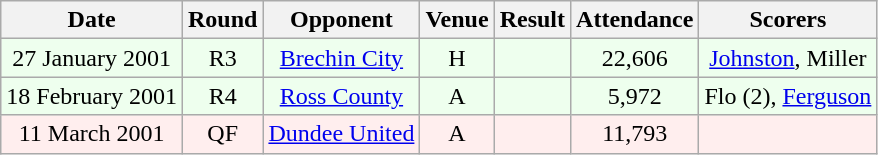<table class="wikitable sortable" style="font-size:100%; text-align:center">
<tr>
<th>Date</th>
<th>Round</th>
<th>Opponent</th>
<th>Venue</th>
<th>Result</th>
<th>Attendance</th>
<th>Scorers</th>
</tr>
<tr bgcolor = "#EEFFEE">
<td>27 January 2001</td>
<td>R3</td>
<td><a href='#'>Brechin City</a></td>
<td>H</td>
<td></td>
<td>22,606</td>
<td><a href='#'>Johnston</a>, Miller</td>
</tr>
<tr bgcolor = "#EEFFEE">
<td>18 February 2001</td>
<td>R4</td>
<td><a href='#'>Ross County</a></td>
<td>A</td>
<td></td>
<td>5,972</td>
<td>Flo (2), <a href='#'>Ferguson</a></td>
</tr>
<tr bgcolor = "#FFEEEE">
<td>11 March 2001</td>
<td>QF</td>
<td><a href='#'>Dundee United</a></td>
<td>A</td>
<td></td>
<td>11,793</td>
<td></td>
</tr>
</table>
